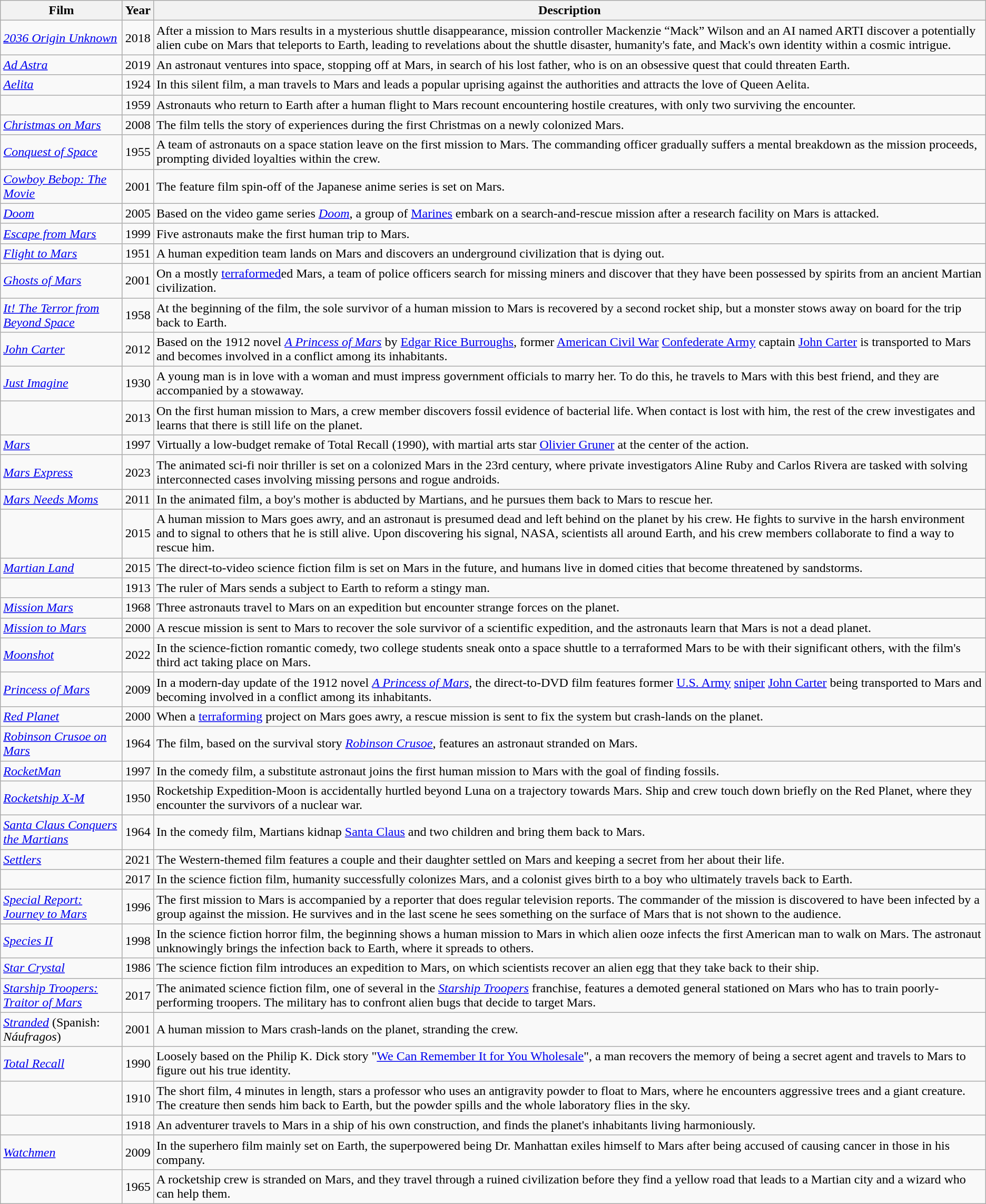<table class="wikitable sortable">
<tr>
<th scope="col">Film</th>
<th scope="col">Year</th>
<th scope="col" class="unsortable">Description</th>
</tr>
<tr>
<td><em><a href='#'>2036 Origin Unknown</a></em></td>
<td>2018</td>
<td>After a mission to Mars results in a mysterious shuttle disappearance, mission controller Mackenzie “Mack” Wilson and an AI named ARTI discover a potentially alien cube on Mars that teleports to Earth, leading to revelations about the shuttle disaster, humanity's fate, and Mack's own identity within a cosmic intrigue.</td>
</tr>
<tr>
<td><em><a href='#'>Ad Astra</a></em></td>
<td>2019</td>
<td>An astronaut ventures into space, stopping off at Mars, in search of his lost father, who is on an obsessive quest that could threaten Earth.</td>
</tr>
<tr>
<td><em><a href='#'>Aelita</a></em></td>
<td>1924</td>
<td>In this silent film, a man travels to Mars and leads a popular uprising against the authorities and attracts the love of Queen Aelita.</td>
</tr>
<tr>
<td><em></em></td>
<td>1959</td>
<td>Astronauts who return to Earth after a human flight to Mars recount encountering hostile creatures, with only two surviving the encounter.</td>
</tr>
<tr>
<td><em><a href='#'>Christmas on Mars</a></em></td>
<td>2008</td>
<td>The film tells the story of experiences during the first Christmas on a newly colonized Mars.</td>
</tr>
<tr>
<td><em><a href='#'>Conquest of Space</a></em></td>
<td>1955</td>
<td>A team of astronauts on a space station leave on the first mission to Mars. The commanding officer gradually suffers a mental breakdown as the mission proceeds, prompting divided loyalties within the crew.</td>
</tr>
<tr>
<td><em><a href='#'>Cowboy Bebop: The Movie</a></em></td>
<td>2001</td>
<td>The feature film spin-off of the Japanese anime series is set on Mars.</td>
</tr>
<tr>
<td><em><a href='#'>Doom</a></em></td>
<td>2005</td>
<td>Based on the video game series <em><a href='#'>Doom</a></em>, a group of <a href='#'>Marines</a> embark on a search-and-rescue mission after a research facility on Mars is attacked.</td>
</tr>
<tr>
<td><em><a href='#'>Escape from Mars</a></em></td>
<td>1999</td>
<td>Five astronauts make the first human trip to Mars.</td>
</tr>
<tr>
<td><em><a href='#'>Flight to Mars</a></em></td>
<td>1951</td>
<td>A human expedition team lands on Mars and discovers an underground civilization that is dying out.</td>
</tr>
<tr>
<td><em><a href='#'>Ghosts of Mars</a></em></td>
<td>2001</td>
<td>On a mostly <a href='#'>terraformed</a>ed Mars, a team of police officers search for missing miners and discover that they have been possessed by spirits from an ancient Martian civilization.</td>
</tr>
<tr>
<td><em><a href='#'>It! The Terror from Beyond Space</a></em></td>
<td>1958</td>
<td>At the beginning of the film, the sole survivor of a human mission to Mars is recovered by a second rocket ship, but a monster stows away on board for the trip back to Earth.</td>
</tr>
<tr>
<td><em><a href='#'>John Carter</a></em></td>
<td>2012</td>
<td>Based on the 1912 novel <em><a href='#'>A Princess of Mars</a></em> by <a href='#'>Edgar Rice Burroughs</a>, former <a href='#'>American Civil War</a> <a href='#'>Confederate Army</a> captain <a href='#'>John Carter</a> is transported to Mars and becomes involved in a conflict among its inhabitants.</td>
</tr>
<tr>
<td><em><a href='#'>Just Imagine</a></em></td>
<td>1930</td>
<td>A young man is in love with a woman and must impress government officials to marry her. To do this, he travels to Mars with this best friend, and they are accompanied by a stowaway.</td>
</tr>
<tr>
<td><em></em></td>
<td>2013</td>
<td>On the first human mission to Mars, a crew member discovers fossil evidence of bacterial life. When contact is lost with him, the rest of the crew investigates and learns that there is still life on the planet.</td>
</tr>
<tr>
<td><em><a href='#'>Mars</a></em></td>
<td>1997</td>
<td>Virtually a low-budget remake of Total Recall (1990), with martial arts star <a href='#'>Olivier Gruner</a> at the center of the action.</td>
</tr>
<tr>
<td><em><a href='#'>Mars Express</a></em></td>
<td>2023</td>
<td>The animated sci-fi noir thriller is set on a colonized Mars in the 23rd century, where private investigators Aline Ruby and Carlos Rivera are tasked with solving interconnected cases involving missing persons and rogue androids.</td>
</tr>
<tr>
<td><em><a href='#'>Mars Needs Moms</a></em></td>
<td>2011</td>
<td>In the animated film, a boy's mother is abducted by Martians, and he pursues them back to Mars to rescue her.</td>
</tr>
<tr>
<td><em></em></td>
<td>2015</td>
<td>A human mission to Mars goes awry, and an astronaut is presumed dead and left behind on the planet by his crew. He fights to survive in the harsh environment and to signal to others that he is still alive. Upon discovering his signal, NASA, scientists all around Earth, and his crew members collaborate to find a way to rescue him.</td>
</tr>
<tr>
<td><em><a href='#'>Martian Land</a></em></td>
<td>2015</td>
<td>The direct-to-video science fiction film is set on Mars in the future, and humans live in domed cities that become threatened by sandstorms.</td>
</tr>
<tr>
<td><em></em></td>
<td>1913</td>
<td>The ruler of Mars sends a subject to Earth to reform a stingy man.</td>
</tr>
<tr>
<td><em><a href='#'>Mission Mars</a></em></td>
<td>1968</td>
<td>Three astronauts travel to Mars on an expedition but encounter strange forces on the planet.</td>
</tr>
<tr>
<td><em><a href='#'>Mission to Mars</a></em></td>
<td>2000</td>
<td>A rescue mission is sent to Mars to recover the sole survivor of a scientific expedition, and the astronauts learn that Mars is not a dead planet.</td>
</tr>
<tr>
<td><em><a href='#'>Moonshot</a></em></td>
<td>2022</td>
<td>In the science-fiction romantic comedy, two college students sneak onto a space shuttle to a terraformed Mars to be with their significant others, with the film's third act taking place on Mars.</td>
</tr>
<tr>
<td><em><a href='#'>Princess of Mars</a></em></td>
<td>2009</td>
<td>In a modern-day update of the 1912 novel <em><a href='#'>A Princess of Mars</a></em>, the direct-to-DVD film features former <a href='#'>U.S. Army</a> <a href='#'>sniper</a> <a href='#'>John Carter</a> being transported to Mars and becoming involved in a conflict among its inhabitants.</td>
</tr>
<tr>
<td><em><a href='#'>Red Planet</a></em></td>
<td>2000</td>
<td>When a <a href='#'>terraforming</a> project on Mars goes awry, a rescue mission is sent to fix the system but crash-lands on the planet.</td>
</tr>
<tr>
<td><em><a href='#'>Robinson Crusoe on Mars</a></em></td>
<td>1964</td>
<td>The film, based on the survival story <em><a href='#'>Robinson Crusoe</a></em>, features an astronaut stranded on Mars.</td>
</tr>
<tr>
<td><em><a href='#'>RocketMan</a></em></td>
<td>1997</td>
<td>In the comedy film, a substitute astronaut joins the first human mission to Mars with the goal of finding fossils.</td>
</tr>
<tr>
<td><em><a href='#'>Rocketship X-M</a></em></td>
<td>1950</td>
<td>Rocketship Expedition-Moon is accidentally hurtled beyond Luna on a trajectory towards Mars. Ship and crew touch down briefly on the Red Planet, where they encounter the survivors of a nuclear war.</td>
</tr>
<tr>
<td><em><a href='#'>Santa Claus Conquers the Martians</a></em></td>
<td>1964</td>
<td>In the comedy film, Martians kidnap <a href='#'>Santa Claus</a> and two children and bring them back to Mars.</td>
</tr>
<tr>
<td><em><a href='#'>Settlers</a></em></td>
<td>2021</td>
<td>The Western-themed film features a couple and their daughter settled on Mars and keeping a secret from her about their life.</td>
</tr>
<tr>
<td><em></em></td>
<td>2017</td>
<td>In the science fiction film, humanity successfully colonizes Mars, and a colonist gives birth to a boy who ultimately travels back to Earth.</td>
</tr>
<tr>
<td><em><a href='#'>Special Report: Journey to Mars</a></em></td>
<td>1996</td>
<td>The first mission to Mars is accompanied by a reporter that does regular television reports. The commander of the mission is discovered to have been infected by a group against the mission. He survives and in the last scene he sees something on the surface of Mars that is not shown to the audience.</td>
</tr>
<tr>
<td><em><a href='#'>Species II</a></em></td>
<td>1998</td>
<td>In the science fiction horror film, the beginning shows a human mission to Mars in which alien ooze infects the first American man to walk on Mars. The astronaut unknowingly brings the infection back to Earth, where it spreads to others.</td>
</tr>
<tr>
<td><em><a href='#'>Star Crystal</a></em></td>
<td>1986</td>
<td>The science fiction film introduces an expedition to Mars, on which scientists recover an alien egg that they take back to their ship.</td>
</tr>
<tr>
<td><em><a href='#'>Starship Troopers: Traitor of Mars</a></em></td>
<td>2017</td>
<td>The animated science fiction film, one of several in the <em><a href='#'>Starship Troopers</a></em> franchise, features a demoted general stationed on Mars who has to train poorly-performing troopers. The military has to confront alien bugs that decide to target Mars.</td>
</tr>
<tr>
<td><em><a href='#'>Stranded</a></em> (Spanish: <em>Náufragos</em>)</td>
<td>2001</td>
<td>A human mission to Mars crash-lands on the planet, stranding the crew.</td>
</tr>
<tr>
<td><em><a href='#'>Total Recall</a></em></td>
<td>1990</td>
<td>Loosely based on the Philip K. Dick story "<a href='#'>We Can Remember It for You Wholesale</a>", a man recovers the memory of being a secret agent and travels to Mars to figure out his true identity.</td>
</tr>
<tr>
<td><em></em></td>
<td>1910</td>
<td>The short film, 4 minutes in length, stars a professor who uses an antigravity powder to float to Mars, where he encounters aggressive trees and a giant creature. The creature then sends him back to Earth, but the powder spills and the whole laboratory flies in the sky.</td>
</tr>
<tr>
<td><em></em></td>
<td>1918</td>
<td>An adventurer travels to Mars in a ship of his own construction, and finds the planet's inhabitants living harmoniously.</td>
</tr>
<tr>
<td><em><a href='#'>Watchmen</a></em></td>
<td>2009</td>
<td>In the superhero film mainly set on Earth, the superpowered being Dr. Manhattan exiles himself to Mars after being accused of causing cancer in those in his company.</td>
</tr>
<tr>
<td><em></em></td>
<td>1965</td>
<td>A rocketship crew is stranded on Mars, and they travel through a ruined civilization before they find a yellow road that leads to a Martian city and a wizard who can help them.</td>
</tr>
</table>
